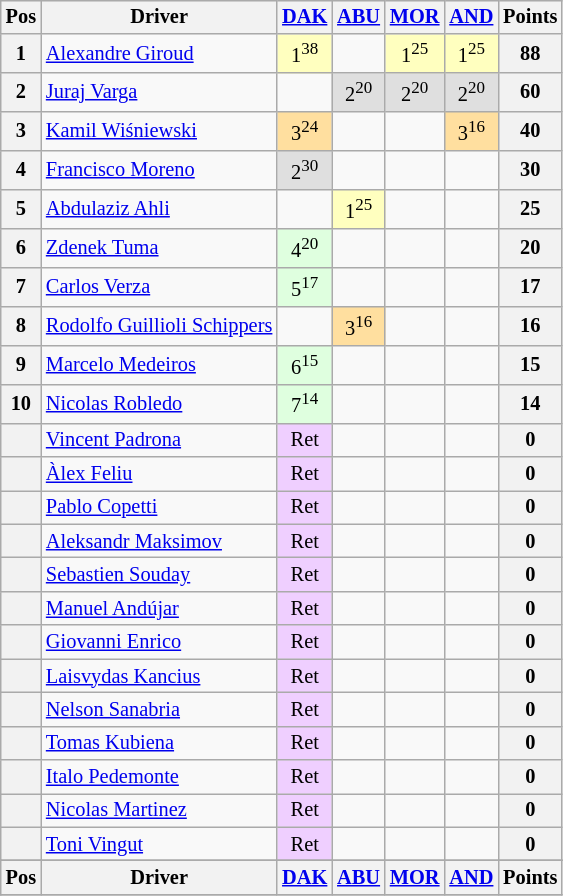<table class="wikitable" style="font-size: 85%; text-align: center; display: inline-table;">
<tr valign="top">
<th valign="middle">Pos</th>
<th valign="middle">Driver</th>
<th><a href='#'>DAK</a><br></th>
<th><a href='#'>ABU</a><br></th>
<th><a href='#'>MOR</a><br></th>
<th><a href='#'>AND</a><br></th>
<th valign="middle">Points</th>
</tr>
<tr>
<th>1</th>
<td align=left> <a href='#'>Alexandre Giroud</a></td>
<td style="background:#ffffbf;">1<sup>38</sup></td>
<td></td>
<td style="background:#ffffbf;">1<sup>25</sup></td>
<td style="background:#ffffbf;">1<sup>25</sup></td>
<th>88</th>
</tr>
<tr>
<th>2</th>
<td align=left> <a href='#'>Juraj Varga</a></td>
<td></td>
<td style="background:#dfdfdf;">2<sup>20</sup></td>
<td style="background:#dfdfdf;">2<sup>20</sup></td>
<td style="background:#dfdfdf;">2<sup>20</sup></td>
<th>60</th>
</tr>
<tr>
<th>3</th>
<td align=left> <a href='#'>Kamil Wiśniewski</a></td>
<td style="background:#ffdf9f;">3<sup>24</sup></td>
<td></td>
<td></td>
<td style="background:#ffdf9f;">3<sup>16</sup></td>
<th>40</th>
</tr>
<tr>
<th>4</th>
<td align=left> <a href='#'>Francisco Moreno</a></td>
<td style="background:#dfdfdf;">2<sup>30</sup></td>
<td></td>
<td></td>
<td></td>
<th>30</th>
</tr>
<tr>
<th>5</th>
<td align=left> <a href='#'>Abdulaziz Ahli</a></td>
<td></td>
<td style="background:#ffffbf;">1<sup>25</sup></td>
<td></td>
<td></td>
<th>25</th>
</tr>
<tr>
<th>6</th>
<td align=left> <a href='#'>Zdenek Tuma</a></td>
<td style="background:#dfffdf;">4<sup>20</sup></td>
<td></td>
<td></td>
<td></td>
<th>20</th>
</tr>
<tr>
<th>7</th>
<td align=left> <a href='#'>Carlos Verza</a></td>
<td style="background:#dfffdf;">5<sup>17</sup></td>
<td></td>
<td></td>
<td></td>
<th>17</th>
</tr>
<tr>
<th>8</th>
<td align=left> <a href='#'>Rodolfo Guillioli Schippers</a></td>
<td></td>
<td style="background:#ffdf9f;">3<sup>16</sup></td>
<td></td>
<td></td>
<th>16</th>
</tr>
<tr>
<th>9</th>
<td align=left> <a href='#'>Marcelo Medeiros</a></td>
<td style="background:#dfffdf;">6<sup>15</sup></td>
<td></td>
<td></td>
<td></td>
<th>15</th>
</tr>
<tr>
<th>10</th>
<td align=left> <a href='#'>Nicolas Robledo</a></td>
<td style="background:#dfffdf;">7<sup>14</sup></td>
<td></td>
<td></td>
<td></td>
<th>14</th>
</tr>
<tr>
<th></th>
<td align=left> <a href='#'>Vincent Padrona</a></td>
<td style="background:#efcfff;">Ret</td>
<td></td>
<td></td>
<td></td>
<th>0</th>
</tr>
<tr>
<th></th>
<td align=left> <a href='#'>Àlex Feliu</a></td>
<td style="background:#efcfff;">Ret</td>
<td></td>
<td></td>
<td></td>
<th>0</th>
</tr>
<tr>
<th></th>
<td align=left> <a href='#'>Pablo Copetti</a></td>
<td style="background:#efcfff;">Ret</td>
<td></td>
<td></td>
<td></td>
<th>0</th>
</tr>
<tr>
<th></th>
<td align=left> <a href='#'>Aleksandr Maksimov</a></td>
<td style="background:#efcfff;">Ret</td>
<td></td>
<td></td>
<td></td>
<th>0</th>
</tr>
<tr>
<th></th>
<td align=left> <a href='#'>Sebastien Souday</a></td>
<td style="background:#efcfff;">Ret</td>
<td></td>
<td></td>
<td></td>
<th>0</th>
</tr>
<tr>
<th></th>
<td align=left> <a href='#'>Manuel Andújar</a></td>
<td style="background:#efcfff;">Ret</td>
<td></td>
<td></td>
<td></td>
<th>0</th>
</tr>
<tr>
<th></th>
<td align=left> <a href='#'>Giovanni Enrico</a></td>
<td style="background:#efcfff;">Ret</td>
<td></td>
<td></td>
<td></td>
<th>0</th>
</tr>
<tr>
<th></th>
<td align=left> <a href='#'>Laisvydas Kancius</a></td>
<td style="background:#efcfff;">Ret</td>
<td></td>
<td></td>
<td></td>
<th>0</th>
</tr>
<tr>
<th></th>
<td align=left> <a href='#'>Nelson Sanabria</a></td>
<td style="background:#efcfff;">Ret</td>
<td></td>
<td></td>
<td></td>
<th>0</th>
</tr>
<tr>
<th></th>
<td align=left> <a href='#'>Tomas Kubiena</a></td>
<td style="background:#efcfff;">Ret</td>
<td></td>
<td></td>
<td></td>
<th>0</th>
</tr>
<tr>
<th></th>
<td align=left> <a href='#'>Italo Pedemonte</a></td>
<td style="background:#efcfff;">Ret</td>
<td></td>
<td></td>
<td></td>
<th>0</th>
</tr>
<tr>
<th></th>
<td align=left> <a href='#'>Nicolas Martinez</a></td>
<td style="background:#efcfff;">Ret</td>
<td></td>
<td></td>
<td></td>
<th>0</th>
</tr>
<tr>
<th></th>
<td align=left> <a href='#'>Toni Vingut</a></td>
<td style="background:#efcfff;">Ret</td>
<td></td>
<td></td>
<td></td>
<th>0</th>
</tr>
<tr>
</tr>
<tr valign="top">
<th valign="middle">Pos</th>
<th valign="middle">Driver</th>
<th><a href='#'>DAK</a><br></th>
<th><a href='#'>ABU</a><br></th>
<th><a href='#'>MOR</a><br></th>
<th><a href='#'>AND</a><br></th>
<th valign="middle">Points</th>
</tr>
<tr>
</tr>
</table>
